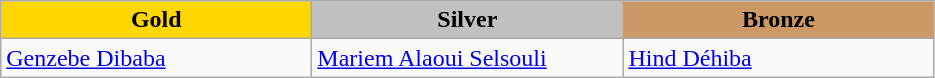<table class="wikitable" style="text-align:left">
<tr align="center">
<td width=200 bgcolor=gold><strong>Gold</strong></td>
<td width=200 bgcolor=silver><strong>Silver</strong></td>
<td width=200 bgcolor=CC9966><strong>Bronze</strong></td>
</tr>
<tr>
<td><a href='#'>Genzebe Dibaba</a><br><em></em></td>
<td><a href='#'>Mariem Alaoui Selsouli</a><br><em></em></td>
<td><a href='#'>Hind Déhiba</a><br><em></em></td>
</tr>
</table>
